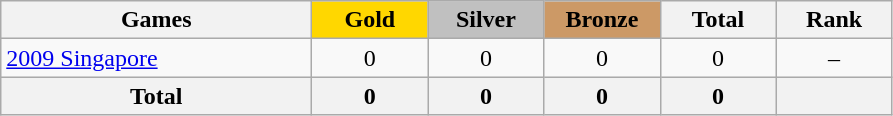<table class="wikitable sortable" style="text-align:center;">
<tr>
<th width=200>Games</th>
<td bgcolor=gold width=70><strong>Gold</strong></td>
<td bgcolor=silver width=70><strong>Silver</strong></td>
<td bgcolor=#cc9966 width=70><strong>Bronze</strong></td>
<th width=70>Total</th>
<th width=70>Rank</th>
</tr>
<tr>
<td align=left> <a href='#'>2009 Singapore</a></td>
<td>0</td>
<td>0</td>
<td>0</td>
<td>0</td>
<td>–</td>
</tr>
<tr class="sortbottom">
<th>Total</th>
<th>0</th>
<th>0</th>
<th>0</th>
<th>0</th>
<th></th>
</tr>
</table>
